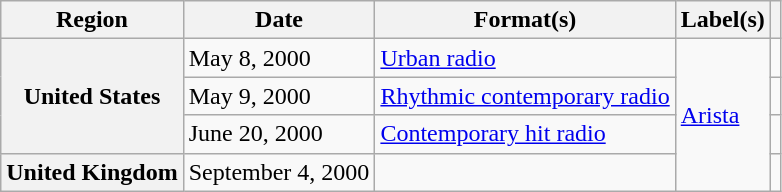<table class="wikitable plainrowheaders">
<tr>
<th scope="col">Region</th>
<th scope="col">Date</th>
<th scope="col">Format(s)</th>
<th scope="col">Label(s)</th>
<th scope="col"></th>
</tr>
<tr>
<th scope="row" rowspan="3">United States</th>
<td>May 8, 2000</td>
<td><a href='#'>Urban radio</a></td>
<td rowspan="4"><a href='#'>Arista</a></td>
<td></td>
</tr>
<tr>
<td>May 9, 2000</td>
<td><a href='#'>Rhythmic contemporary radio</a></td>
<td></td>
</tr>
<tr>
<td>June 20, 2000</td>
<td><a href='#'>Contemporary hit radio</a></td>
<td></td>
</tr>
<tr>
<th scope="row">United Kingdom</th>
<td>September 4, 2000</td>
<td></td>
<td></td>
</tr>
</table>
